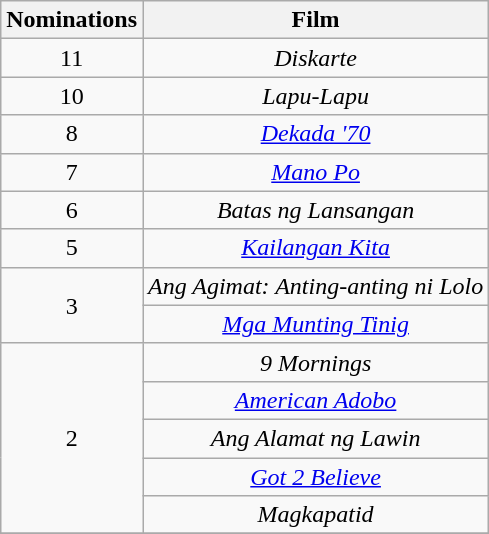<table class="wikitable" style="text-align:center;">
<tr>
<th scope="col" width="55">Nominations</th>
<th scope="col" align="center">Film</th>
</tr>
<tr>
<td style="text-align:center">11</td>
<td><em>Diskarte</em></td>
</tr>
<tr>
<td style="text-align:center">10</td>
<td><em>Lapu-Lapu</em></td>
</tr>
<tr>
<td style="text-align:center">8</td>
<td><em><a href='#'>Dekada '70</a></em></td>
</tr>
<tr>
<td style="text-align:center">7</td>
<td><em><a href='#'>Mano Po</a></em></td>
</tr>
<tr>
<td style="text-align:center">6</td>
<td><em>Batas ng Lansangan</em></td>
</tr>
<tr>
<td style="text-align:center">5</td>
<td><em><a href='#'>Kailangan Kita</a></em></td>
</tr>
<tr>
<td rowspan=2 style="text-align:center">3</td>
<td><em>Ang Agimat: Anting-anting ni Lolo</em></td>
</tr>
<tr>
<td><em><a href='#'>Mga Munting Tinig</a></em></td>
</tr>
<tr>
<td rowspan=5 style="text-align:center">2</td>
<td><em>9 Mornings</em></td>
</tr>
<tr>
<td><em><a href='#'>American Adobo</a></em></td>
</tr>
<tr>
<td><em>Ang Alamat ng Lawin</em></td>
</tr>
<tr>
<td><em><a href='#'>Got 2 Believe</a></em></td>
</tr>
<tr>
<td><em>Magkapatid</em></td>
</tr>
<tr>
</tr>
</table>
